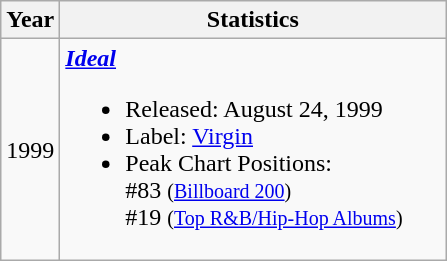<table class="wikitable">
<tr>
<th>Year</th>
<th>Statistics</th>
</tr>
<tr>
<td>1999</td>
<td width=250 align=><strong><em><a href='#'>Ideal</a></em></strong><br><ul><li>Released: August 24, 1999</li><li>Label: <a href='#'>Virgin</a></li><li>Peak Chart Positions:<br>#83 <small>(<a href='#'>Billboard 200</a>)</small><br>#19 <small>(<a href='#'>Top R&B/Hip-Hop Albums</a>)</small></li></ul></td>
</tr>
</table>
